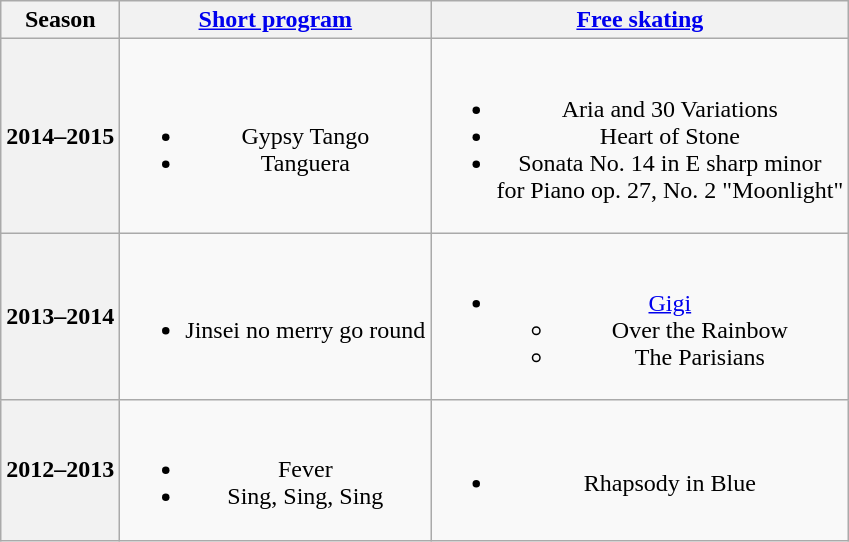<table class=wikitable style=text-align:center>
<tr>
<th>Season</th>
<th><a href='#'>Short program</a></th>
<th><a href='#'>Free skating</a></th>
</tr>
<tr>
<th>2014–2015 <br> </th>
<td><br><ul><li>Gypsy Tango</li><li>Tanguera <br></li></ul></td>
<td><br><ul><li>Aria and 30 Variations <br></li><li>Heart of Stone</li><li>Sonata No. 14 in E sharp minor <br> for Piano op. 27, No. 2 "Moonlight" <br></li></ul></td>
</tr>
<tr>
<th>2013–2014 <br> </th>
<td><br><ul><li>Jinsei no merry go round <br></li></ul></td>
<td><br><ul><li><a href='#'>Gigi</a><ul><li>Over the Rainbow</li><li>The Parisians</li></ul></li></ul></td>
</tr>
<tr>
<th>2012–2013 <br> </th>
<td><br><ul><li>Fever</li><li>Sing, Sing, Sing</li></ul></td>
<td><br><ul><li>Rhapsody in Blue <br></li></ul></td>
</tr>
</table>
